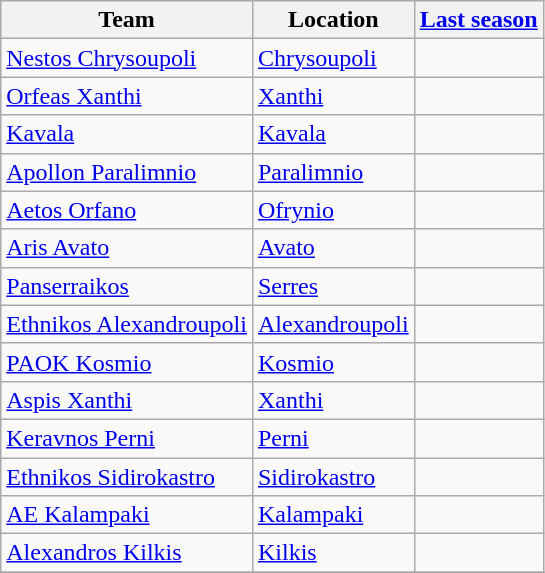<table class="wikitable sortable">
<tr>
<th>Team</th>
<th>Location</th>
<th><a href='#'>Last season</a></th>
</tr>
<tr>
<td><a href='#'>Nestos Chrysoupoli</a></td>
<td><a href='#'>Chrysoupoli</a></td>
<td></td>
</tr>
<tr>
<td><a href='#'>Orfeas Xanthi</a></td>
<td><a href='#'>Xanthi</a></td>
<td></td>
</tr>
<tr>
<td><a href='#'>Kavala</a></td>
<td><a href='#'>Kavala</a></td>
<td></td>
</tr>
<tr>
<td><a href='#'>Apollon Paralimnio</a></td>
<td><a href='#'>Paralimnio</a></td>
<td></td>
</tr>
<tr>
<td><a href='#'>Aetos Orfano</a></td>
<td><a href='#'>Ofrynio</a></td>
<td></td>
</tr>
<tr>
<td><a href='#'>Aris Avato</a></td>
<td><a href='#'>Avato</a></td>
<td></td>
</tr>
<tr>
<td><a href='#'>Panserraikos</a></td>
<td><a href='#'>Serres</a></td>
<td></td>
</tr>
<tr>
<td><a href='#'>Ethnikos Alexandroupoli</a></td>
<td><a href='#'>Alexandroupoli</a></td>
<td></td>
</tr>
<tr>
<td><a href='#'>PAOK Kosmio</a></td>
<td><a href='#'>Kosmio</a></td>
<td></td>
</tr>
<tr>
<td><a href='#'>Aspis Xanthi</a></td>
<td><a href='#'>Xanthi</a></td>
<td></td>
</tr>
<tr>
<td><a href='#'>Keravnos Perni</a></td>
<td><a href='#'>Perni</a></td>
<td></td>
</tr>
<tr>
<td><a href='#'>Ethnikos Sidirokastro</a></td>
<td><a href='#'>Sidirokastro</a></td>
<td></td>
</tr>
<tr>
<td><a href='#'>AE Kalampaki</a></td>
<td><a href='#'>Kalampaki</a></td>
<td></td>
</tr>
<tr>
<td><a href='#'>Alexandros Kilkis</a></td>
<td><a href='#'>Kilkis</a></td>
<td></td>
</tr>
<tr>
</tr>
</table>
